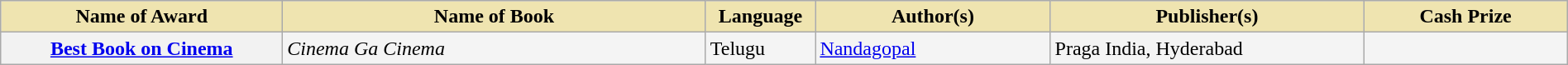<table class="wikitable plainrowheaders" style="width:100%;background-color:#F4F4F4;">
<tr style="background-color:#F4F4F4">
<th scope="col" style="background-color:#EFE4B0;width:18%;">Name of Award</th>
<th scope="col" style="background-color:#EFE4B0;width:27%;">Name of Book</th>
<th scope="col" style="background-color:#EFE4B0;width:7%;">Language</th>
<th scope="col" style="background-color:#EFE4B0;width:15%;">Author(s)</th>
<th scope="col" style="background-color:#EFE4B0;width:20%;">Publisher(s)</th>
<th scope="col" style="background-color:#EFE4B0;width:13%;">Cash Prize</th>
</tr>
<tr>
<th scope="row"><a href='#'>Best Book on Cinema</a></th>
<td><em>Cinema Ga Cinema</em></td>
<td>Telugu</td>
<td><a href='#'>Nandagopal</a></td>
<td>Praga India, Hyderabad</td>
<td></td>
</tr>
</table>
